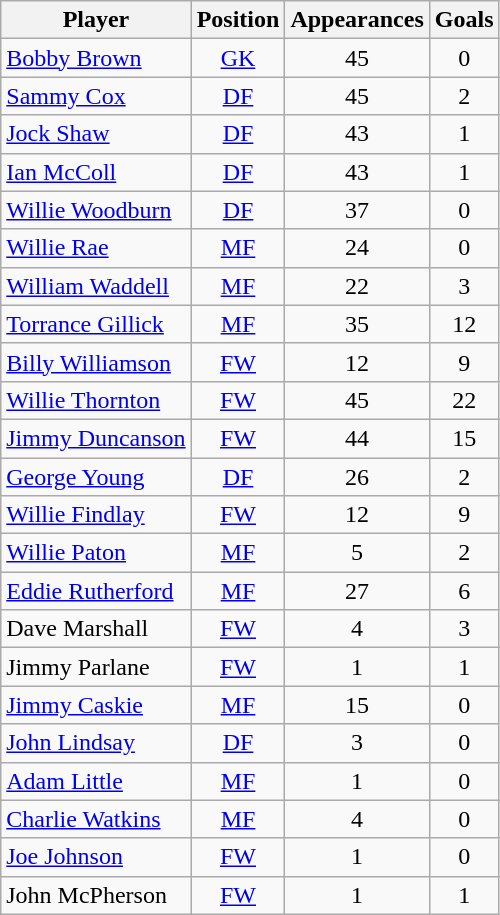<table class="wikitable sortable" style="text-align: center;">
<tr>
<th>Player</th>
<th>Position</th>
<th>Appearances</th>
<th>Goals</th>
</tr>
<tr>
<td align="left"> <a href='#'>Bobby Brown</a></td>
<td><a href='#'>GK</a></td>
<td>45</td>
<td>0</td>
</tr>
<tr>
<td align="left"> <a href='#'>Sammy Cox</a></td>
<td><a href='#'>DF</a></td>
<td>45</td>
<td>2</td>
</tr>
<tr>
<td align="left"> <a href='#'>Jock Shaw</a></td>
<td><a href='#'>DF</a></td>
<td>43</td>
<td>1</td>
</tr>
<tr>
<td align="left"> <a href='#'>Ian McColl</a></td>
<td><a href='#'>DF</a></td>
<td>43</td>
<td>1</td>
</tr>
<tr>
<td align="left"> <a href='#'>Willie Woodburn</a></td>
<td><a href='#'>DF</a></td>
<td>37</td>
<td>0</td>
</tr>
<tr>
<td align="left"> <a href='#'>Willie Rae</a></td>
<td><a href='#'>MF</a></td>
<td>24</td>
<td>0</td>
</tr>
<tr>
<td align="left"> <a href='#'>William Waddell</a></td>
<td><a href='#'>MF</a></td>
<td>22</td>
<td>3</td>
</tr>
<tr>
<td align="left"> <a href='#'>Torrance Gillick</a></td>
<td><a href='#'>MF</a></td>
<td>35</td>
<td>12</td>
</tr>
<tr>
<td align="left"> <a href='#'>Billy Williamson</a></td>
<td><a href='#'>FW</a></td>
<td>12</td>
<td>9</td>
</tr>
<tr>
<td align="left"> <a href='#'>Willie Thornton</a></td>
<td><a href='#'>FW</a></td>
<td>45</td>
<td>22</td>
</tr>
<tr>
<td align="left"> <a href='#'>Jimmy Duncanson</a></td>
<td><a href='#'>FW</a></td>
<td>44</td>
<td>15</td>
</tr>
<tr>
<td align="left"> <a href='#'>George Young</a></td>
<td><a href='#'>DF</a></td>
<td>26</td>
<td>2</td>
</tr>
<tr>
<td align="left"> <a href='#'>Willie Findlay</a></td>
<td><a href='#'>FW</a></td>
<td>12</td>
<td>9</td>
</tr>
<tr>
<td align="left"> <a href='#'>Willie Paton</a></td>
<td><a href='#'>MF</a></td>
<td>5</td>
<td>2</td>
</tr>
<tr>
<td align="left"> <a href='#'>Eddie Rutherford</a></td>
<td><a href='#'>MF</a></td>
<td>27</td>
<td>6</td>
</tr>
<tr>
<td align="left"> Dave Marshall</td>
<td><a href='#'>FW</a></td>
<td>4</td>
<td>3</td>
</tr>
<tr>
<td align="left"> Jimmy Parlane</td>
<td><a href='#'>FW</a></td>
<td>1</td>
<td>1</td>
</tr>
<tr>
<td align="left"> <a href='#'>Jimmy Caskie</a></td>
<td><a href='#'>MF</a></td>
<td>15</td>
<td>0</td>
</tr>
<tr>
<td align="left"> <a href='#'>John Lindsay</a></td>
<td><a href='#'>DF</a></td>
<td>3</td>
<td>0</td>
</tr>
<tr>
<td align="left"> <a href='#'>Adam Little</a></td>
<td><a href='#'>MF</a></td>
<td>1</td>
<td>0</td>
</tr>
<tr>
<td align="left"> <a href='#'>Charlie Watkins</a></td>
<td><a href='#'>MF</a></td>
<td>4</td>
<td>0</td>
</tr>
<tr>
<td align="left"> <a href='#'>Joe Johnson</a></td>
<td><a href='#'>FW</a></td>
<td>1</td>
<td>0</td>
</tr>
<tr>
<td align="left"> John McPherson</td>
<td><a href='#'>FW</a></td>
<td>1</td>
<td>1</td>
</tr>
</table>
